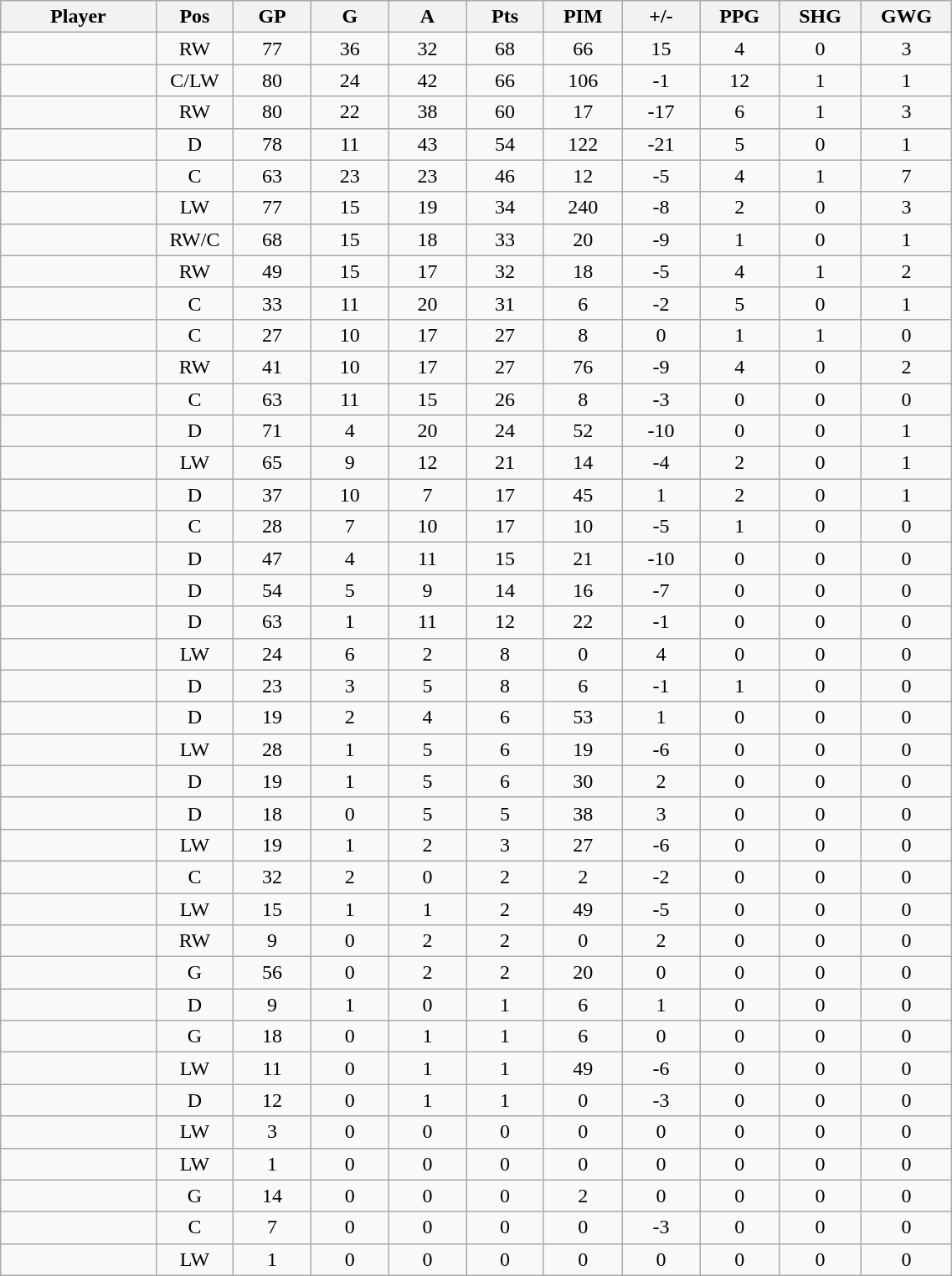<table class="wikitable sortable" width="60%">
<tr ALIGN="center">
<th bgcolor="#DDDDFF" width="10%">Player</th>
<th bgcolor="#DDDDFF" width="3%" title="Position">Pos</th>
<th bgcolor="#DDDDFF" width="5%" title="Games played">GP</th>
<th bgcolor="#DDDDFF" width="5%" title="Goals">G</th>
<th bgcolor="#DDDDFF" width="5%" title="Assists">A</th>
<th bgcolor="#DDDDFF" width="5%" title="Points">Pts</th>
<th bgcolor="#DDDDFF" width="5%" title="Penalties in Minutes">PIM</th>
<th bgcolor="#DDDDFF" width="5%" title="Plus/Minus">+/-</th>
<th bgcolor="#DDDDFF" width="5%" title="Power Play Goals">PPG</th>
<th bgcolor="#DDDDFF" width="5%" title="Short-handed Goals">SHG</th>
<th bgcolor="#DDDDFF" width="5%" title="Game-winning Goals">GWG</th>
</tr>
<tr align="center">
<td align="right"></td>
<td>RW</td>
<td>77</td>
<td>36</td>
<td>32</td>
<td>68</td>
<td>66</td>
<td>15</td>
<td>4</td>
<td>0</td>
<td>3</td>
</tr>
<tr align="center">
<td align="right"></td>
<td>C/LW</td>
<td>80</td>
<td>24</td>
<td>42</td>
<td>66</td>
<td>106</td>
<td>-1</td>
<td>12</td>
<td>1</td>
<td>1</td>
</tr>
<tr align="center">
<td align="right"></td>
<td>RW</td>
<td>80</td>
<td>22</td>
<td>38</td>
<td>60</td>
<td>17</td>
<td>-17</td>
<td>6</td>
<td>1</td>
<td>3</td>
</tr>
<tr align="center">
<td align="right"></td>
<td>D</td>
<td>78</td>
<td>11</td>
<td>43</td>
<td>54</td>
<td>122</td>
<td>-21</td>
<td>5</td>
<td>0</td>
<td>1</td>
</tr>
<tr align="center">
<td align="right"></td>
<td>C</td>
<td>63</td>
<td>23</td>
<td>23</td>
<td>46</td>
<td>12</td>
<td>-5</td>
<td>4</td>
<td>1</td>
<td>7</td>
</tr>
<tr align="center">
<td align="right"></td>
<td>LW</td>
<td>77</td>
<td>15</td>
<td>19</td>
<td>34</td>
<td>240</td>
<td>-8</td>
<td>2</td>
<td>0</td>
<td>3</td>
</tr>
<tr align="center">
<td align="right"></td>
<td>RW/C</td>
<td>68</td>
<td>15</td>
<td>18</td>
<td>33</td>
<td>20</td>
<td>-9</td>
<td>1</td>
<td>0</td>
<td>1</td>
</tr>
<tr align="center">
<td align="right"></td>
<td>RW</td>
<td>49</td>
<td>15</td>
<td>17</td>
<td>32</td>
<td>18</td>
<td>-5</td>
<td>4</td>
<td>1</td>
<td>2</td>
</tr>
<tr align="center">
<td align="right"></td>
<td>C</td>
<td>33</td>
<td>11</td>
<td>20</td>
<td>31</td>
<td>6</td>
<td>-2</td>
<td>5</td>
<td>0</td>
<td>1</td>
</tr>
<tr align="center">
<td align="right"></td>
<td>C</td>
<td>27</td>
<td>10</td>
<td>17</td>
<td>27</td>
<td>8</td>
<td>0</td>
<td>1</td>
<td>1</td>
<td>0</td>
</tr>
<tr align="center">
<td align="right"></td>
<td>RW</td>
<td>41</td>
<td>10</td>
<td>17</td>
<td>27</td>
<td>76</td>
<td>-9</td>
<td>4</td>
<td>0</td>
<td>2</td>
</tr>
<tr align="center">
<td align="right"></td>
<td>C</td>
<td>63</td>
<td>11</td>
<td>15</td>
<td>26</td>
<td>8</td>
<td>-3</td>
<td>0</td>
<td>0</td>
<td>0</td>
</tr>
<tr align="center">
<td align="right"></td>
<td>D</td>
<td>71</td>
<td>4</td>
<td>20</td>
<td>24</td>
<td>52</td>
<td>-10</td>
<td>0</td>
<td>0</td>
<td>1</td>
</tr>
<tr align="center">
<td align="right"></td>
<td>LW</td>
<td>65</td>
<td>9</td>
<td>12</td>
<td>21</td>
<td>14</td>
<td>-4</td>
<td>2</td>
<td>0</td>
<td>1</td>
</tr>
<tr align="center">
<td align="right"></td>
<td>D</td>
<td>37</td>
<td>10</td>
<td>7</td>
<td>17</td>
<td>45</td>
<td>1</td>
<td>2</td>
<td>0</td>
<td>1</td>
</tr>
<tr align="center">
<td align="right"></td>
<td>C</td>
<td>28</td>
<td>7</td>
<td>10</td>
<td>17</td>
<td>10</td>
<td>-5</td>
<td>1</td>
<td>0</td>
<td>0</td>
</tr>
<tr align="center">
<td align="right"></td>
<td>D</td>
<td>47</td>
<td>4</td>
<td>11</td>
<td>15</td>
<td>21</td>
<td>-10</td>
<td>0</td>
<td>0</td>
<td>0</td>
</tr>
<tr align="center">
<td align="right"></td>
<td>D</td>
<td>54</td>
<td>5</td>
<td>9</td>
<td>14</td>
<td>16</td>
<td>-7</td>
<td>0</td>
<td>0</td>
<td>0</td>
</tr>
<tr align="center">
<td align="right"></td>
<td>D</td>
<td>63</td>
<td>1</td>
<td>11</td>
<td>12</td>
<td>22</td>
<td>-1</td>
<td>0</td>
<td>0</td>
<td>0</td>
</tr>
<tr align="center">
<td align="right"></td>
<td>LW</td>
<td>24</td>
<td>6</td>
<td>2</td>
<td>8</td>
<td>0</td>
<td>4</td>
<td>0</td>
<td>0</td>
<td>0</td>
</tr>
<tr align="center">
<td align="right"></td>
<td>D</td>
<td>23</td>
<td>3</td>
<td>5</td>
<td>8</td>
<td>6</td>
<td>-1</td>
<td>1</td>
<td>0</td>
<td>0</td>
</tr>
<tr align="center">
<td align="right"></td>
<td>D</td>
<td>19</td>
<td>2</td>
<td>4</td>
<td>6</td>
<td>53</td>
<td>1</td>
<td>0</td>
<td>0</td>
<td>0</td>
</tr>
<tr align="center">
<td align="right"></td>
<td>LW</td>
<td>28</td>
<td>1</td>
<td>5</td>
<td>6</td>
<td>19</td>
<td>-6</td>
<td>0</td>
<td>0</td>
<td>0</td>
</tr>
<tr align="center">
<td align="right"></td>
<td>D</td>
<td>19</td>
<td>1</td>
<td>5</td>
<td>6</td>
<td>30</td>
<td>2</td>
<td>0</td>
<td>0</td>
<td>0</td>
</tr>
<tr align="center">
<td align="right"></td>
<td>D</td>
<td>18</td>
<td>0</td>
<td>5</td>
<td>5</td>
<td>38</td>
<td>3</td>
<td>0</td>
<td>0</td>
<td>0</td>
</tr>
<tr align="center">
<td align="right"></td>
<td>LW</td>
<td>19</td>
<td>1</td>
<td>2</td>
<td>3</td>
<td>27</td>
<td>-6</td>
<td>0</td>
<td>0</td>
<td>0</td>
</tr>
<tr align="center">
<td align="right"></td>
<td>C</td>
<td>32</td>
<td>2</td>
<td>0</td>
<td>2</td>
<td>2</td>
<td>-2</td>
<td>0</td>
<td>0</td>
<td>0</td>
</tr>
<tr align="center">
<td align="right"></td>
<td>LW</td>
<td>15</td>
<td>1</td>
<td>1</td>
<td>2</td>
<td>49</td>
<td>-5</td>
<td>0</td>
<td>0</td>
<td>0</td>
</tr>
<tr align="center">
<td align="right"></td>
<td>RW</td>
<td>9</td>
<td>0</td>
<td>2</td>
<td>2</td>
<td>0</td>
<td>2</td>
<td>0</td>
<td>0</td>
<td>0</td>
</tr>
<tr align="center">
<td align="right"></td>
<td>G</td>
<td>56</td>
<td>0</td>
<td>2</td>
<td>2</td>
<td>20</td>
<td>0</td>
<td>0</td>
<td>0</td>
<td>0</td>
</tr>
<tr align="center">
<td align="right"></td>
<td>D</td>
<td>9</td>
<td>1</td>
<td>0</td>
<td>1</td>
<td>6</td>
<td>1</td>
<td>0</td>
<td>0</td>
<td>0</td>
</tr>
<tr align="center">
<td align="right"></td>
<td>G</td>
<td>18</td>
<td>0</td>
<td>1</td>
<td>1</td>
<td>6</td>
<td>0</td>
<td>0</td>
<td>0</td>
<td>0</td>
</tr>
<tr align="center">
<td align="right"></td>
<td>LW</td>
<td>11</td>
<td>0</td>
<td>1</td>
<td>1</td>
<td>49</td>
<td>-6</td>
<td>0</td>
<td>0</td>
<td>0</td>
</tr>
<tr align="center">
<td align="right"></td>
<td>D</td>
<td>12</td>
<td>0</td>
<td>1</td>
<td>1</td>
<td>0</td>
<td>-3</td>
<td>0</td>
<td>0</td>
<td>0</td>
</tr>
<tr align="center">
<td align="right"></td>
<td>LW</td>
<td>3</td>
<td>0</td>
<td>0</td>
<td>0</td>
<td>0</td>
<td>0</td>
<td>0</td>
<td>0</td>
<td>0</td>
</tr>
<tr align="center">
<td align="right"></td>
<td>LW</td>
<td>1</td>
<td>0</td>
<td>0</td>
<td>0</td>
<td>0</td>
<td>0</td>
<td>0</td>
<td>0</td>
<td>0</td>
</tr>
<tr align="center">
<td align="right"></td>
<td>G</td>
<td>14</td>
<td>0</td>
<td>0</td>
<td>0</td>
<td>2</td>
<td>0</td>
<td>0</td>
<td>0</td>
<td>0</td>
</tr>
<tr align="center">
<td align="right"></td>
<td>C</td>
<td>7</td>
<td>0</td>
<td>0</td>
<td>0</td>
<td>0</td>
<td>-3</td>
<td>0</td>
<td>0</td>
<td>0</td>
</tr>
<tr align="center">
<td align="right"></td>
<td>LW</td>
<td>1</td>
<td>0</td>
<td>0</td>
<td>0</td>
<td>0</td>
<td>0</td>
<td>0</td>
<td>0</td>
<td>0</td>
</tr>
</table>
